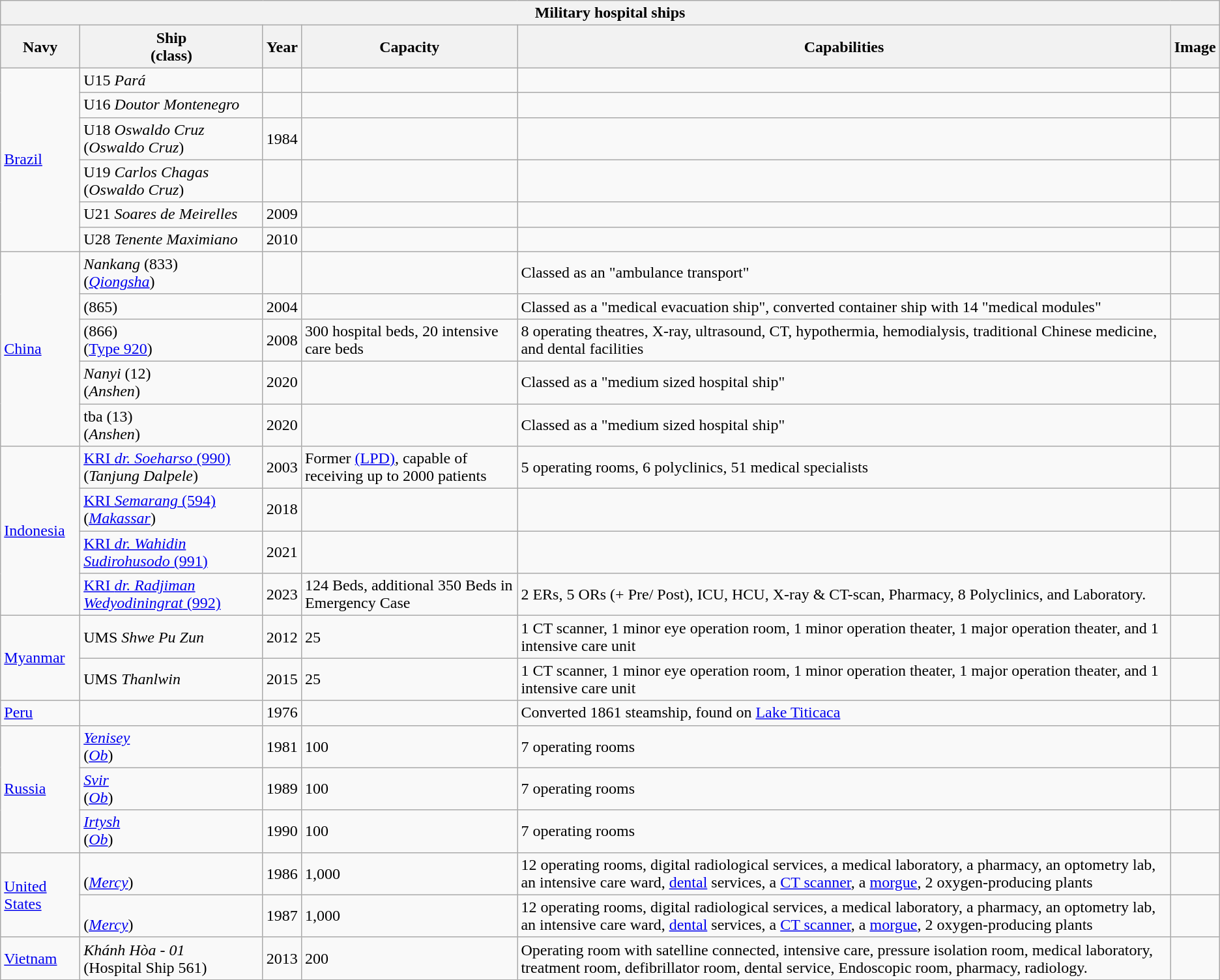<table class="wikitable" style="align-center">
<tr>
<th colspan="6">Military hospital ships</th>
</tr>
<tr>
<th>Navy</th>
<th>Ship<br>(class)</th>
<th>Year</th>
<th>Capacity</th>
<th>Capabilities</th>
<th>Image</th>
</tr>
<tr>
<td rowspan="6"><a href='#'>Brazil</a><br></td>
<td>U15 <em>Pará</em></td>
<td></td>
<td></td>
<td></td>
<td></td>
</tr>
<tr>
<td>U16 <em>Doutor Montenegro</em></td>
<td></td>
<td></td>
<td></td>
<td></td>
</tr>
<tr>
<td>U18 <em>Oswaldo Cruz</em><br>(<em>Oswaldo Cruz</em>)</td>
<td>1984</td>
<td></td>
<td></td>
<td></td>
</tr>
<tr>
<td>U19 <em>Carlos Chagas</em><br>(<em>Oswaldo Cruz</em>)</td>
<td></td>
<td></td>
<td></td>
<td></td>
</tr>
<tr>
<td>U21 <em>Soares de Meirelles</em></td>
<td>2009</td>
<td></td>
<td></td>
<td></td>
</tr>
<tr>
<td>U28 <em>Tenente Maximiano</em></td>
<td>2010</td>
<td></td>
<td></td>
<td></td>
</tr>
<tr>
<td rowspan="5"><a href='#'>China</a><br></td>
<td><em>Nankang</em> (833)<br>(<a href='#'><em>Qiongsha</em></a>)</td>
<td></td>
<td></td>
<td>Classed as an "ambulance transport"</td>
<td></td>
</tr>
<tr>
<td> (865)</td>
<td>2004</td>
<td></td>
<td>Classed as a "medical evacuation ship", converted container ship with 14 "medical modules"</td>
<td></td>
</tr>
<tr>
<td> (866)<br>(<a href='#'>Type 920</a>)</td>
<td>2008</td>
<td>300 hospital beds, 20 intensive care beds</td>
<td>8 operating theatres, X-ray, ultrasound, CT, hypothermia, hemodialysis, traditional Chinese medicine, and dental facilities</td>
<td></td>
</tr>
<tr>
<td><em>Nanyi</em> (12)<br>(<em>Anshen</em>)</td>
<td>2020</td>
<td></td>
<td>Classed as a "medium sized hospital ship"</td>
<td></td>
</tr>
<tr>
<td>tba (13)<br>(<em>Anshen</em>)</td>
<td>2020</td>
<td></td>
<td>Classed as a "medium sized hospital ship"</td>
<td></td>
</tr>
<tr>
<td rowspan="4"><a href='#'>Indonesia</a><br></td>
<td><a href='#'>KRI <em>dr. Soeharso</em> (990)</a><br>(<em>Tanjung Dalpele</em>)</td>
<td>2003</td>
<td>Former <a href='#'>(LPD)</a>, capable of receiving up to 2000 patients</td>
<td>5 operating rooms, 6 polyclinics, 51 medical specialists</td>
<td></td>
</tr>
<tr>
<td><a href='#'>KRI <em>Semarang</em> (594)</a><br>(<em><a href='#'>Makassar</a></em>)</td>
<td>2018</td>
<td></td>
<td></td>
<td></td>
</tr>
<tr>
<td><a href='#'>KRI <em>dr. Wahidin Sudirohusodo</em> (991)</a></td>
<td>2021</td>
<td></td>
<td></td>
<td></td>
</tr>
<tr>
<td><a href='#'>KRI <em>dr. Radjiman Wedyodiningrat</em> (992)</a></td>
<td>2023</td>
<td>124 Beds, additional 350 Beds in Emergency Case</td>
<td>2 ERs, 5 ORs (+ Pre/ Post), ICU, HCU, X-ray & CT-scan, Pharmacy, 8 Polyclinics, and Laboratory.</td>
<td></td>
</tr>
<tr>
<td rowspan="2"><a href='#'>Myanmar</a><br></td>
<td>UMS <em>Shwe Pu Zun</em></td>
<td>2012</td>
<td>25</td>
<td>1 CT scanner, 1 minor eye operation room, 1 minor operation theater, 1 major operation theater, and 1 intensive care unit</td>
<td></td>
</tr>
<tr>
<td>UMS <em>Thanlwin</em></td>
<td>2015</td>
<td>25</td>
<td>1 CT scanner, 1 minor eye operation room, 1 minor operation theater, 1 major operation theater, and 1 intensive care unit</td>
<td></td>
</tr>
<tr>
<td><a href='#'>Peru</a><br></td>
<td></td>
<td>1976</td>
<td></td>
<td>Converted 1861 steamship, found on <a href='#'>Lake Titicaca</a></td>
<td></td>
</tr>
<tr>
<td rowspan="3"><a href='#'>Russia</a><br></td>
<td><a href='#'><em>Yenisey</em></a><br>(<a href='#'><em>Ob</em></a>)</td>
<td>1981</td>
<td>100</td>
<td>7 operating rooms</td>
<td></td>
</tr>
<tr>
<td><a href='#'><em>Svir</em></a><br>(<a href='#'><em>Ob</em></a>)</td>
<td>1989</td>
<td>100</td>
<td>7 operating rooms</td>
<td></td>
</tr>
<tr>
<td><a href='#'><em>Irtysh</em></a><br>(<a href='#'><em>Ob</em></a>)</td>
<td>1990</td>
<td>100</td>
<td>7 operating rooms</td>
<td></td>
</tr>
<tr>
<td rowspan="2"><a href='#'>United States</a><br></td>
<td><br>(<a href='#'><em>Mercy</em></a>)</td>
<td>1986</td>
<td>1,000</td>
<td>12 operating rooms, digital radiological services, a medical laboratory, a pharmacy, an optometry lab, an intensive care ward, <a href='#'>dental</a> services, a <a href='#'>CT scanner</a>, a <a href='#'>morgue</a>, 2 oxygen-producing plants</td>
<td></td>
</tr>
<tr>
<td><br>(<a href='#'><em>Mercy</em></a>)</td>
<td>1987</td>
<td>1,000</td>
<td>12 operating rooms, digital radiological services, a medical laboratory, a pharmacy, an optometry lab, an intensive care ward, <a href='#'>dental</a> services, a <a href='#'>CT scanner</a>, a <a href='#'>morgue</a>, 2 oxygen-producing plants</td>
<td></td>
</tr>
<tr>
<td><a href='#'>Vietnam</a><br></td>
<td><em>Khánh Hòa - 01</em><br>(Hospital Ship 561)</td>
<td>2013</td>
<td>200</td>
<td>Operating room with satelline connected, intensive care, pressure isolation room, medical laboratory, treatment room, defibrillator room, dental service, Endoscopic room, pharmacy, radiology.</td>
<td></td>
</tr>
<tr>
</tr>
</table>
